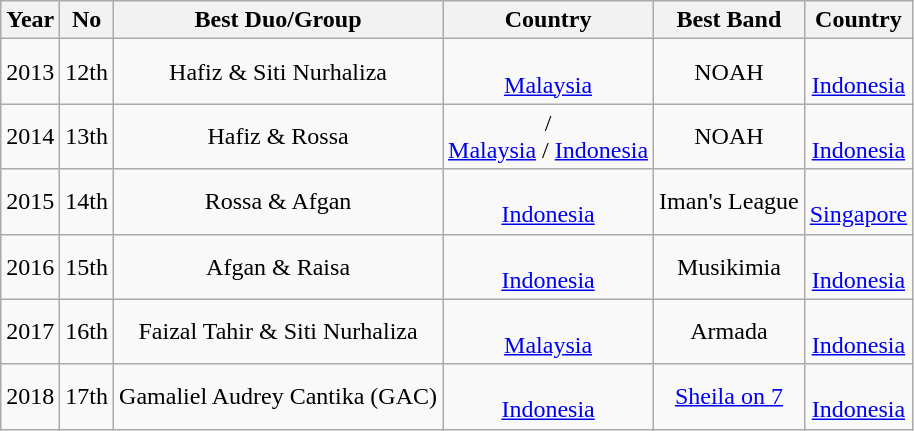<table class="wikitable" style="text-align:center">
<tr>
<th>Year</th>
<th>No</th>
<th>Best Duo/Group</th>
<th>Country</th>
<th>Best Band</th>
<th>Country</th>
</tr>
<tr>
<td>2013</td>
<td>12th</td>
<td>Hafiz & Siti Nurhaliza</td>
<td> <br> <a href='#'>Malaysia</a></td>
<td>NOAH</td>
<td> <br> <a href='#'>Indonesia</a></td>
</tr>
<tr>
<td>2014</td>
<td>13th</td>
<td>Hafiz & Rossa</td>
<td> /  <br> <a href='#'>Malaysia</a> / <a href='#'>Indonesia</a></td>
<td>NOAH</td>
<td> <br> <a href='#'>Indonesia</a></td>
</tr>
<tr>
<td>2015</td>
<td>14th</td>
<td>Rossa & Afgan</td>
<td> <br> <a href='#'>Indonesia</a></td>
<td>Iman's League</td>
<td> <br> <a href='#'>Singapore</a></td>
</tr>
<tr>
<td>2016</td>
<td>15th</td>
<td>Afgan & Raisa</td>
<td> <br> <a href='#'>Indonesia</a></td>
<td>Musikimia</td>
<td> <br> <a href='#'>Indonesia</a></td>
</tr>
<tr>
<td>2017</td>
<td>16th</td>
<td>Faizal Tahir & Siti Nurhaliza</td>
<td> <br> <a href='#'>Malaysia</a></td>
<td>Armada</td>
<td> <br> <a href='#'>Indonesia</a></td>
</tr>
<tr>
<td>2018</td>
<td>17th</td>
<td>Gamaliel Audrey Cantika (GAC)</td>
<td> <br> <a href='#'>Indonesia</a></td>
<td><a href='#'>Sheila on 7</a></td>
<td> <br> <a href='#'>Indonesia</a></td>
</tr>
</table>
